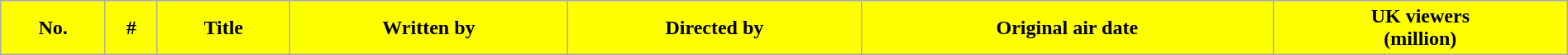<table class="wikitable plainrowheaders" style="width:100%;">
<tr>
<th style="background-color: #FFFF00" width="0%">No.</th>
<th style="background-color: #FFFF00" width="0%">#</th>
<th style="background-color: #FFFF00" width="0%">Title</th>
<th style="background-color: #FFFF00" width="0%">Written by</th>
<th style="background-color: #FFFF00" width="0%">Directed by</th>
<th style="background-color: #FFFF00" width="0%">Original air date</th>
<th style="background-color: #FFFF00" width="0%">UK viewers<br>(million)<br>







</th>
</tr>
</table>
